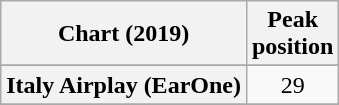<table class="wikitable plainrowheaders sortable" style="text-align:center;">
<tr>
<th>Chart (2019)</th>
<th>Peak<br>position</th>
</tr>
<tr>
</tr>
<tr>
<th scope="row">Italy Airplay (EarOne)</th>
<td>29</td>
</tr>
<tr>
</tr>
</table>
